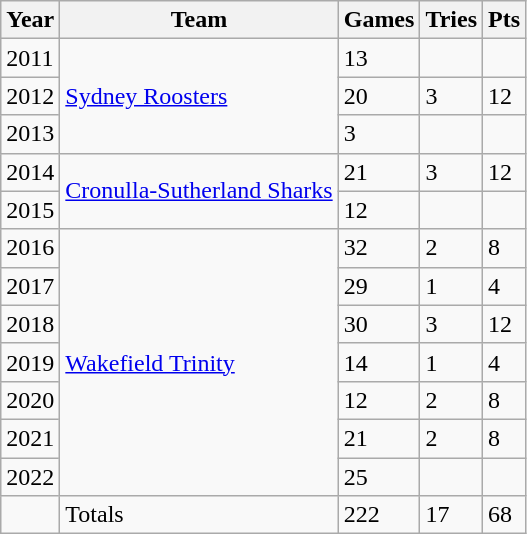<table class="wikitable">
<tr>
<th>Year</th>
<th>Team</th>
<th>Games</th>
<th>Tries</th>
<th>Pts</th>
</tr>
<tr>
<td>2011</td>
<td rowspan="3"> <a href='#'>Sydney Roosters</a></td>
<td>13</td>
<td></td>
<td></td>
</tr>
<tr>
<td>2012</td>
<td>20</td>
<td>3</td>
<td>12</td>
</tr>
<tr>
<td>2013</td>
<td>3</td>
<td></td>
<td></td>
</tr>
<tr>
<td>2014</td>
<td rowspan="2"> <a href='#'>Cronulla-Sutherland Sharks</a></td>
<td>21</td>
<td>3</td>
<td>12</td>
</tr>
<tr>
<td>2015</td>
<td>12</td>
<td></td>
<td></td>
</tr>
<tr>
<td>2016</td>
<td rowspan="7"> <a href='#'>Wakefield Trinity</a></td>
<td>32</td>
<td>2</td>
<td>8</td>
</tr>
<tr>
<td>2017</td>
<td>29</td>
<td>1</td>
<td>4</td>
</tr>
<tr>
<td>2018</td>
<td>30</td>
<td>3</td>
<td>12</td>
</tr>
<tr>
<td>2019</td>
<td>14</td>
<td>1</td>
<td>4</td>
</tr>
<tr>
<td>2020</td>
<td>12</td>
<td>2</td>
<td>8</td>
</tr>
<tr>
<td>2021</td>
<td>21</td>
<td>2</td>
<td>8</td>
</tr>
<tr>
<td>2022</td>
<td>25</td>
<td></td>
<td></td>
</tr>
<tr>
<td></td>
<td>Totals</td>
<td>222</td>
<td>17</td>
<td>68</td>
</tr>
</table>
